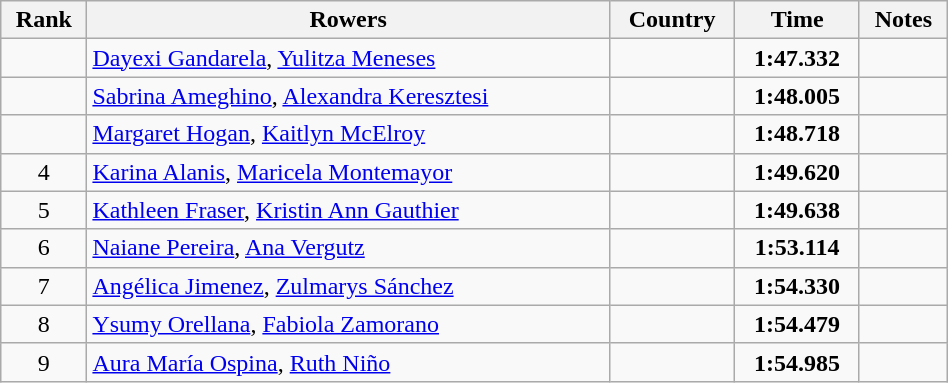<table class="wikitable" width=50% style="text-align:center">
<tr>
<th>Rank</th>
<th>Rowers</th>
<th>Country</th>
<th>Time</th>
<th>Notes</th>
</tr>
<tr>
<td></td>
<td align=left><a href='#'>Dayexi Gandarela</a>, <a href='#'>Yulitza Meneses</a></td>
<td align=left></td>
<td><strong>1:47.332</strong></td>
<td></td>
</tr>
<tr>
<td></td>
<td align=left><a href='#'>Sabrina Ameghino</a>, <a href='#'>Alexandra Keresztesi</a></td>
<td align=left></td>
<td><strong>1:48.005</strong></td>
<td></td>
</tr>
<tr>
<td></td>
<td align=left><a href='#'>Margaret Hogan</a>, <a href='#'>Kaitlyn McElroy</a></td>
<td align=left></td>
<td><strong>1:48.718</strong></td>
<td></td>
</tr>
<tr>
<td>4</td>
<td align=left><a href='#'>Karina Alanis</a>, <a href='#'>Maricela Montemayor</a></td>
<td align=left></td>
<td><strong>1:49.620</strong></td>
<td></td>
</tr>
<tr>
<td>5</td>
<td align=left><a href='#'>Kathleen Fraser</a>, <a href='#'>Kristin Ann Gauthier</a></td>
<td align=left></td>
<td><strong>1:49.638</strong></td>
<td></td>
</tr>
<tr>
<td>6</td>
<td align=left><a href='#'>Naiane Pereira</a>, <a href='#'>Ana Vergutz</a></td>
<td align=left></td>
<td><strong>1:53.114</strong></td>
<td></td>
</tr>
<tr>
<td>7</td>
<td align=left><a href='#'>Angélica Jimenez</a>, <a href='#'>Zulmarys Sánchez</a></td>
<td align=left></td>
<td><strong>1:54.330</strong></td>
<td></td>
</tr>
<tr>
<td>8</td>
<td align=left><a href='#'>Ysumy Orellana</a>, <a href='#'>Fabiola Zamorano</a></td>
<td align=left></td>
<td><strong>1:54.479</strong></td>
<td></td>
</tr>
<tr>
<td>9</td>
<td align=left><a href='#'>Aura María Ospina</a>, <a href='#'>Ruth Niño</a></td>
<td align=left></td>
<td><strong>1:54.985</strong></td>
<td></td>
</tr>
</table>
